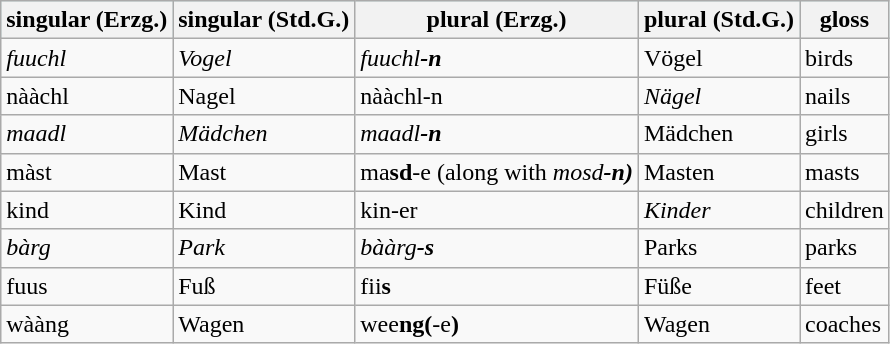<table class="wikitable">
<tr style="background:#c0f0f0;">
<th>singular (Erzg.)</th>
<th>singular (Std.G.)</th>
<th>plural (Erzg.)</th>
<th>plural (Std.G.)</th>
<th>gloss</th>
</tr>
<tr>
<td><em>fuuchl</em></td>
<td><em>Vogel</em></td>
<td><em>fuuchl<strong>-n<strong><em></td>
<td></em>Vögel<em></td>
<td>birds</td>
</tr>
<tr>
<td></em>nààchl<em></td>
<td></em>Nagel<em></td>
<td></em>nààchl</strong>-n</em></strong></td>
<td><em>Nägel</em></td>
<td>nails</td>
</tr>
<tr>
<td><em>maadl</em></td>
<td><em>Mädchen</em></td>
<td><em>maadl<strong>-n<strong><em></td>
<td></em>Mädchen<em></td>
<td>girls</td>
</tr>
<tr>
<td></em>màst<em></td>
<td></em>Mast<em></td>
<td></em>m</strong>a<strong>sd</strong>-e</em></strong> (along with <em>mosd<strong>-n<strong><em>)</td>
<td></em>Masten<em></td>
<td>masts</td>
</tr>
<tr>
<td></em>kind<em></td>
<td></em>Kind<em></td>
<td></em>kin</strong>-er</em></strong></td>
<td><em>Kinder</em></td>
<td>children</td>
</tr>
<tr>
<td><em>bàrg</em></td>
<td><em>Park</em></td>
<td><em>bààrg<strong>-s<strong><em></td>
<td></em>Parks<em></td>
<td>parks</td>
</tr>
<tr>
<td></em>fuus<em></td>
<td></em>Fuß<em></td>
<td></em>f</strong>ii<strong>s<em></td>
<td></em>Füße<em></td>
<td>feet</td>
</tr>
<tr>
<td></em>wààng<em></td>
<td></em>Wagen<em></td>
<td></em>w</strong>ee<strong>ng(</strong>-e<strong>)<em></td>
<td></em>Wagen<em></td>
<td>coaches</td>
</tr>
</table>
